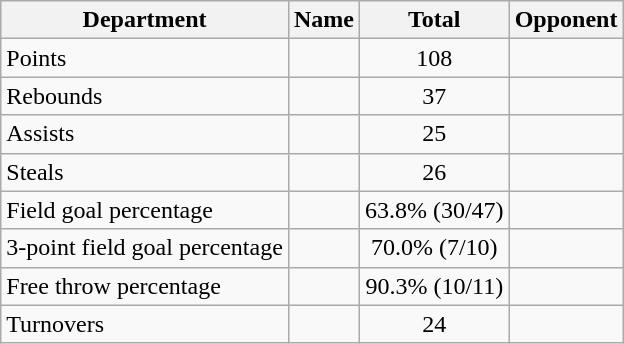<table class=wikitable>
<tr>
<th>Department</th>
<th>Name</th>
<th>Total</th>
<th>Opponent</th>
</tr>
<tr>
<td>Points</td>
<td></td>
<td align=center>108</td>
<td></td>
</tr>
<tr>
<td>Rebounds</td>
<td></td>
<td align=center>37</td>
<td></td>
</tr>
<tr>
<td>Assists</td>
<td></td>
<td align=center>25</td>
<td></td>
</tr>
<tr>
<td>Steals</td>
<td></td>
<td align=center>26</td>
<td></td>
</tr>
<tr>
<td>Field goal percentage</td>
<td></td>
<td align=center>63.8% (30/47)</td>
<td></td>
</tr>
<tr>
<td>3-point field goal percentage</td>
<td></td>
<td align=center>70.0% (7/10)</td>
<td></td>
</tr>
<tr>
<td>Free throw percentage</td>
<td></td>
<td align=center>90.3% (10/11)</td>
<td></td>
</tr>
<tr>
<td>Turnovers</td>
<td></td>
<td align=center>24</td>
<td></td>
</tr>
</table>
